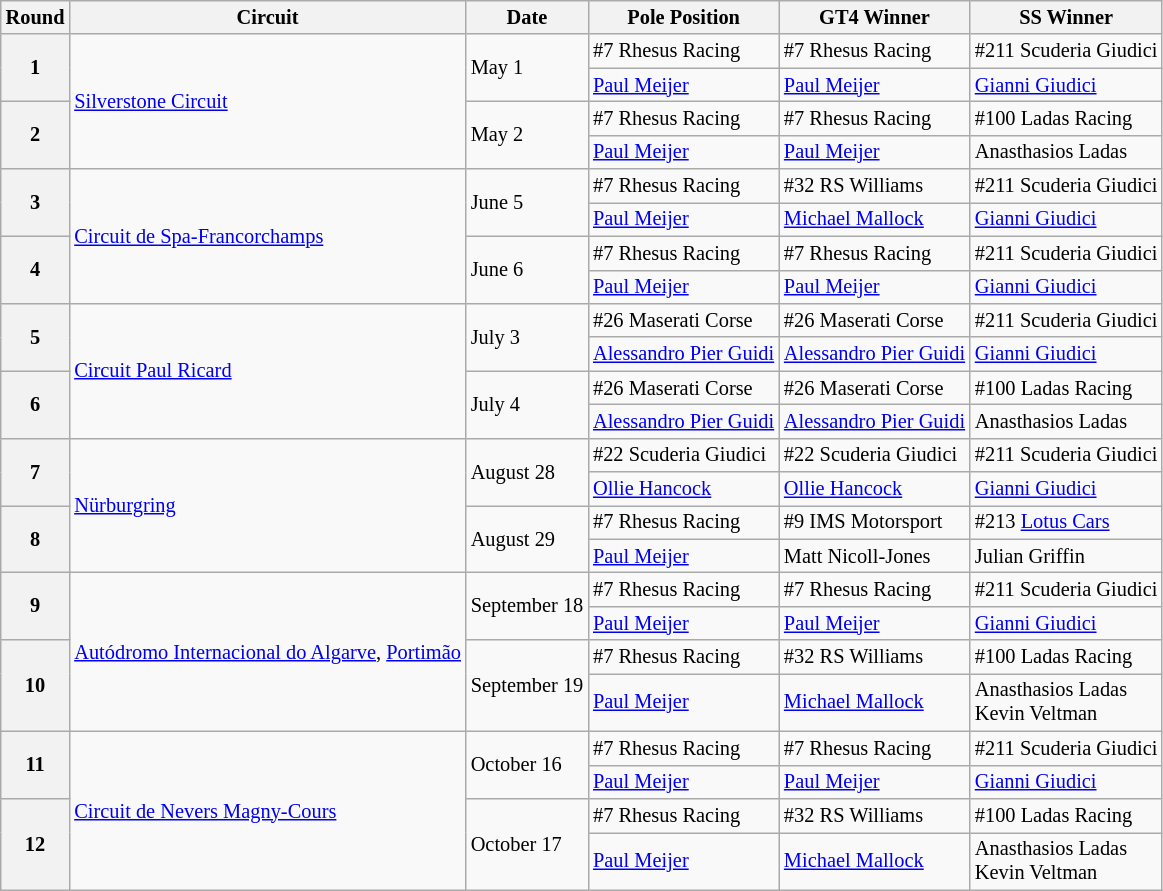<table class="wikitable" style="font-size: 85%;">
<tr>
<th>Round</th>
<th>Circuit</th>
<th>Date</th>
<th>Pole Position</th>
<th>GT4 Winner</th>
<th>SS Winner</th>
</tr>
<tr>
<th rowspan=2>1</th>
<td rowspan=4> <a href='#'>Silverstone Circuit</a></td>
<td rowspan=2>May 1</td>
<td>#7 Rhesus Racing</td>
<td>#7 Rhesus Racing</td>
<td>#211 Scuderia Giudici</td>
</tr>
<tr>
<td> <a href='#'>Paul Meijer</a></td>
<td> <a href='#'>Paul Meijer</a></td>
<td> <a href='#'>Gianni Giudici</a></td>
</tr>
<tr>
<th rowspan=2>2</th>
<td rowspan=2>May 2</td>
<td>#7 Rhesus Racing</td>
<td>#7 Rhesus Racing</td>
<td>#100 Ladas Racing</td>
</tr>
<tr>
<td> <a href='#'>Paul Meijer</a></td>
<td> <a href='#'>Paul Meijer</a></td>
<td> Anasthasios Ladas</td>
</tr>
<tr>
<th rowspan=2>3</th>
<td rowspan=4> <a href='#'>Circuit de Spa-Francorchamps</a></td>
<td rowspan=2>June 5</td>
<td>#7 Rhesus Racing</td>
<td>#32 RS Williams</td>
<td>#211 Scuderia Giudici</td>
</tr>
<tr>
<td> <a href='#'>Paul Meijer</a></td>
<td> <a href='#'>Michael Mallock</a></td>
<td> <a href='#'>Gianni Giudici</a></td>
</tr>
<tr>
<th rowspan=2>4</th>
<td rowspan=2>June 6</td>
<td>#7 Rhesus Racing</td>
<td>#7 Rhesus Racing</td>
<td>#211 Scuderia Giudici</td>
</tr>
<tr>
<td> <a href='#'>Paul Meijer</a></td>
<td> <a href='#'>Paul Meijer</a></td>
<td> <a href='#'>Gianni Giudici</a></td>
</tr>
<tr>
<th rowspan=2>5</th>
<td rowspan=4> <a href='#'>Circuit Paul Ricard</a></td>
<td rowspan=2>July 3</td>
<td>#26 Maserati Corse</td>
<td>#26 Maserati Corse</td>
<td>#211 Scuderia Giudici</td>
</tr>
<tr>
<td> <a href='#'>Alessandro Pier Guidi</a></td>
<td> <a href='#'>Alessandro Pier Guidi</a></td>
<td> <a href='#'>Gianni Giudici</a></td>
</tr>
<tr>
<th rowspan=2>6</th>
<td rowspan=2>July 4</td>
<td>#26 Maserati Corse</td>
<td>#26 Maserati Corse</td>
<td>#100 Ladas Racing</td>
</tr>
<tr>
<td> <a href='#'>Alessandro Pier Guidi</a></td>
<td> <a href='#'>Alessandro Pier Guidi</a></td>
<td> Anasthasios Ladas</td>
</tr>
<tr>
<th rowspan=2>7</th>
<td rowspan=4> <a href='#'>Nürburgring</a></td>
<td rowspan=2>August 28</td>
<td>#22 Scuderia Giudici</td>
<td>#22 Scuderia Giudici</td>
<td>#211 Scuderia Giudici</td>
</tr>
<tr>
<td> <a href='#'>Ollie Hancock</a></td>
<td> <a href='#'>Ollie Hancock</a></td>
<td> <a href='#'>Gianni Giudici</a></td>
</tr>
<tr>
<th rowspan=2>8</th>
<td rowspan=2>August 29</td>
<td>#7 Rhesus Racing</td>
<td>#9 IMS Motorsport</td>
<td>#213 <a href='#'>Lotus Cars</a></td>
</tr>
<tr>
<td> <a href='#'>Paul Meijer</a></td>
<td> Matt Nicoll-Jones</td>
<td> Julian Griffin</td>
</tr>
<tr>
<th rowspan=2>9</th>
<td rowspan=4> <a href='#'>Autódromo Internacional do Algarve</a>, <a href='#'>Portimão</a></td>
<td rowspan=2>September 18</td>
<td>#7 Rhesus Racing</td>
<td>#7 Rhesus Racing</td>
<td>#211 Scuderia Giudici</td>
</tr>
<tr>
<td> <a href='#'>Paul Meijer</a></td>
<td> <a href='#'>Paul Meijer</a></td>
<td> <a href='#'>Gianni Giudici</a></td>
</tr>
<tr>
<th rowspan=2>10</th>
<td rowspan=2>September 19</td>
<td>#7 Rhesus Racing</td>
<td>#32 RS Williams</td>
<td>#100 Ladas Racing</td>
</tr>
<tr>
<td> <a href='#'>Paul Meijer</a></td>
<td> <a href='#'>Michael Mallock</a></td>
<td> Anasthasios Ladas<br> Kevin Veltman</td>
</tr>
<tr>
<th rowspan=2>11</th>
<td rowspan=4> <a href='#'>Circuit de Nevers Magny-Cours</a></td>
<td rowspan=2>October 16</td>
<td>#7 Rhesus Racing</td>
<td>#7 Rhesus Racing</td>
<td>#211 Scuderia Giudici</td>
</tr>
<tr>
<td> <a href='#'>Paul Meijer</a></td>
<td> <a href='#'>Paul Meijer</a></td>
<td> <a href='#'>Gianni Giudici</a></td>
</tr>
<tr>
<th rowspan=2>12</th>
<td rowspan=2>October 17</td>
<td>#7 Rhesus Racing</td>
<td>#32 RS Williams</td>
<td>#100 Ladas Racing</td>
</tr>
<tr>
<td> <a href='#'>Paul Meijer</a></td>
<td> <a href='#'>Michael Mallock</a></td>
<td> Anasthasios Ladas<br> Kevin Veltman</td>
</tr>
</table>
